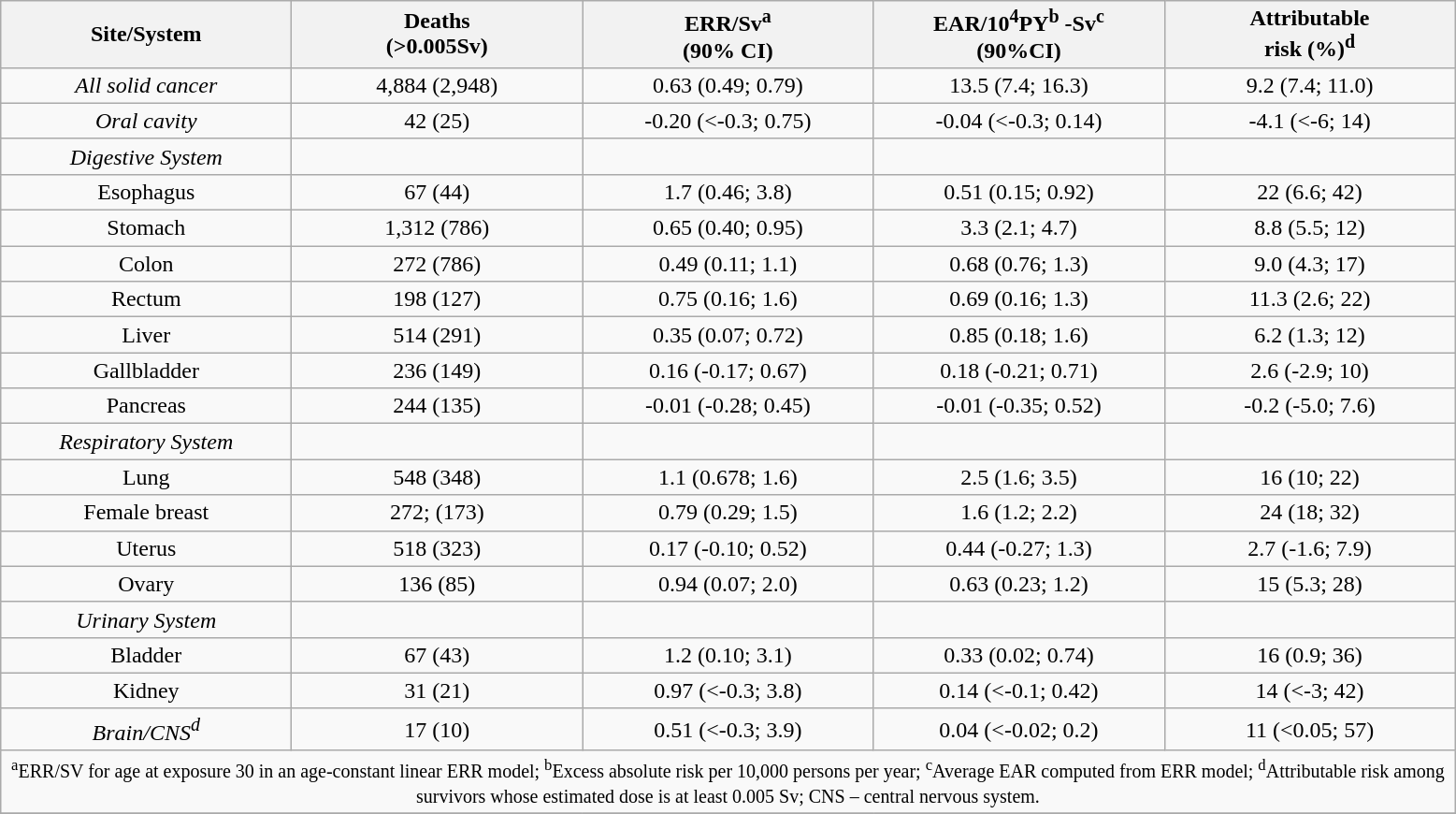<table class="wikitable"  style="text-align: center;">
<tr>
<th scope="col" width="200">Site/System</th>
<th scope="col" width="200">Deaths<br>(>0.005Sv)</th>
<th scope="col" width="200">ERR/Sv<sup>a</sup><br>(90% CI)</th>
<th scope="col" width="200">EAR/10<sup>4</sup>PY<sup>b</sup> -Sv<sup>c</sup><br>(90%CI)</th>
<th scope="col" width="200">Attributable<br>risk (%)<sup>d</sup></th>
</tr>
<tr>
<td><em>All solid cancer</em></td>
<td align="center">4,884 (2,948)</td>
<td align="center">0.63 (0.49; 0.79)</td>
<td align="center">13.5 (7.4; 16.3)</td>
<td align="center">9.2 (7.4; 11.0)</td>
</tr>
<tr>
<td><em>Oral cavity</em></td>
<td align="center">42 (25)</td>
<td align="center">-0.20 (<-0.3; 0.75)</td>
<td align="center">-0.04 (<-0.3; 0.14)</td>
<td align="center">-4.1 (<-6; 14)</td>
</tr>
<tr>
<td><em>Digestive System</em></td>
<td></td>
<td></td>
<td></td>
<td></td>
</tr>
<tr>
<td align="center">Esophagus</td>
<td align="center">67 (44)</td>
<td align="center">1.7 (0.46; 3.8)</td>
<td align="center">0.51 (0.15; 0.92)</td>
<td align="center">22 (6.6; 42)</td>
</tr>
<tr>
<td align="center">Stomach</td>
<td align="center">1,312 (786)</td>
<td align="center">0.65 (0.40; 0.95)</td>
<td align="center">3.3 (2.1; 4.7)</td>
<td align="center">8.8 (5.5; 12)</td>
</tr>
<tr>
<td align="center">Colon</td>
<td align="center">272 (786)</td>
<td align="center">0.49 (0.11; 1.1)</td>
<td align="center">0.68 (0.76; 1.3)</td>
<td align="center">9.0 (4.3; 17)</td>
</tr>
<tr>
<td align="center">Rectum</td>
<td align="center">198 (127)</td>
<td align="center">0.75 (0.16; 1.6)</td>
<td align="center">0.69 (0.16; 1.3)</td>
<td align="center">11.3 (2.6; 22)</td>
</tr>
<tr>
<td align="center">Liver</td>
<td align="center">514 (291)</td>
<td align="center">0.35 (0.07; 0.72)</td>
<td align="center">0.85 (0.18; 1.6)</td>
<td align="center">6.2 (1.3; 12)</td>
</tr>
<tr>
<td align="center">Gallbladder</td>
<td align="center">236 (149)</td>
<td align="center">0.16 (-0.17; 0.67)</td>
<td align="center">0.18 (-0.21; 0.71)</td>
<td align="center">2.6 (-2.9; 10)</td>
</tr>
<tr>
<td align="center">Pancreas</td>
<td align="center">244 (135)</td>
<td align="center">-0.01 (-0.28; 0.45)</td>
<td align="center">-0.01 (-0.35; 0.52)</td>
<td align="center">-0.2 (-5.0; 7.6)</td>
</tr>
<tr>
<td><em>Respiratory System</em></td>
<td></td>
<td></td>
<td></td>
<td></td>
</tr>
<tr>
<td align="center">Lung</td>
<td align="center">548 (348)</td>
<td align="center">1.1 (0.678; 1.6)</td>
<td align="center">2.5 (1.6; 3.5)</td>
<td align="center">16 (10; 22)</td>
</tr>
<tr>
<td align="center">Female breast</td>
<td align="center">272; (173)</td>
<td align="center">0.79 (0.29; 1.5)</td>
<td align="center">1.6 (1.2; 2.2)</td>
<td align="center">24 (18; 32)</td>
</tr>
<tr>
<td align="center">Uterus</td>
<td align="center">518 (323)</td>
<td align="center">0.17 (-0.10; 0.52)</td>
<td align="center">0.44 (-0.27; 1.3)</td>
<td align="center">2.7 (-1.6; 7.9)</td>
</tr>
<tr>
<td align="center">Ovary</td>
<td align="center">136 (85)</td>
<td align="center">0.94 (0.07; 2.0)</td>
<td align="center">0.63 (0.23; 1.2)</td>
<td align="center">15 (5.3; 28)</td>
</tr>
<tr>
<td><em>Urinary System</em></td>
<td></td>
<td></td>
<td></td>
<td></td>
</tr>
<tr>
<td align="center">Bladder</td>
<td align="center">67 (43)</td>
<td align="center">1.2 (0.10; 3.1)</td>
<td align="center">0.33 (0.02; 0.74)</td>
<td align="center">16 (0.9; 36)</td>
</tr>
<tr>
<td align="center">Kidney</td>
<td align="center">31 (21)</td>
<td align="center">0.97 (<-0.3; 3.8)</td>
<td align="center">0.14 (<-0.1; 0.42)</td>
<td align="center">14 (<-3; 42)</td>
</tr>
<tr>
<td><em>Brain/CNS<sup>d</sup></em></td>
<td align="center">17 (10)</td>
<td align="center">0.51 (<-0.3; 3.9)</td>
<td align="center">0.04 (<-0.02; 0.2)</td>
<td align="center">11 (<0.05; 57)</td>
</tr>
<tr>
<td colspan="5"><small><sup>a</sup>ERR/SV for age at exposure 30 in an age-constant linear ERR model; <sup>b</sup>Excess absolute risk per 10,000 persons per year; <sup>c</sup>Average EAR computed from ERR model; <sup>d</sup>Attributable risk among survivors whose estimated dose is at least 0.005 Sv; CNS – central nervous system.</small></td>
</tr>
<tr>
</tr>
</table>
